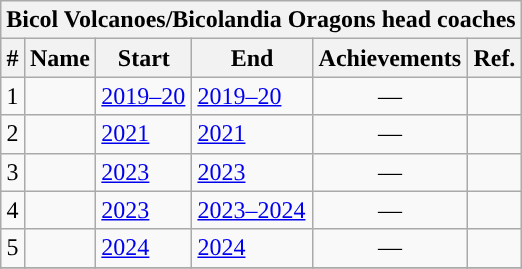<table class="wikitable sortable">
<tr>
<th colspan="6">Bicol Volcanoes/Bicolandia Oragons head coaches</th>
</tr>
<tr>
<th>#</th>
<th>Name</th>
<th>Start</th>
<th>End</th>
<th>Achievements</th>
<th>Ref.</th>
</tr>
<tr>
<td align=center>1</td>
<td></td>
<td><a href='#'>2019–20</a></td>
<td><a href='#'>2019–20</a></td>
<td align=center>—</td>
<td></td>
</tr>
<tr>
<td align=center>2</td>
<td></td>
<td><a href='#'>2021</a></td>
<td><a href='#'>2021</a></td>
<td align=center>—</td>
<td></td>
</tr>
<tr>
<td align=center>3</td>
<td></td>
<td><a href='#'>2023</a></td>
<td><a href='#'>2023</a></td>
<td align=center>—</td>
<td></td>
</tr>
<tr>
<td align=center>4</td>
<td></td>
<td><a href='#'>2023</a></td>
<td><a href='#'>2023–2024</a></td>
<td align=center>—</td>
<td></td>
</tr>
<tr>
<td align=center>5</td>
<td></td>
<td><a href='#'>2024</a></td>
<td><a href='#'>2024</a></td>
<td align=center>—</td>
<td></td>
</tr>
<tr>
</tr>
</table>
